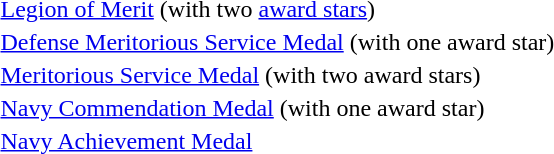<table>
<tr>
<td></td>
<td><a href='#'>Legion of Merit</a> (with two <a href='#'>award stars</a>)</td>
</tr>
<tr>
<td></td>
<td><a href='#'>Defense Meritorious Service Medal</a> (with one award star)</td>
</tr>
<tr>
<td></td>
<td><a href='#'>Meritorious Service Medal</a> (with two award stars)</td>
</tr>
<tr>
<td></td>
<td><a href='#'>Navy Commendation Medal</a> (with one award star)</td>
</tr>
<tr>
<td></td>
<td><a href='#'>Navy Achievement Medal</a></td>
</tr>
</table>
